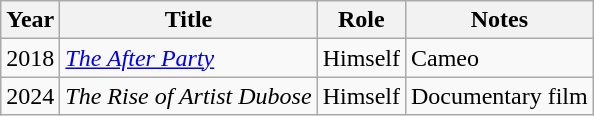<table class="wikitable">
<tr>
<th>Year</th>
<th>Title</th>
<th>Role</th>
<th>Notes</th>
</tr>
<tr>
<td>2018</td>
<td><em><a href='#'>The After Party</a></em></td>
<td>Himself</td>
<td>Cameo</td>
</tr>
<tr>
<td>2024</td>
<td><em>The Rise of Artist Dubose</em></td>
<td>Himself</td>
<td>Documentary film</td>
</tr>
</table>
